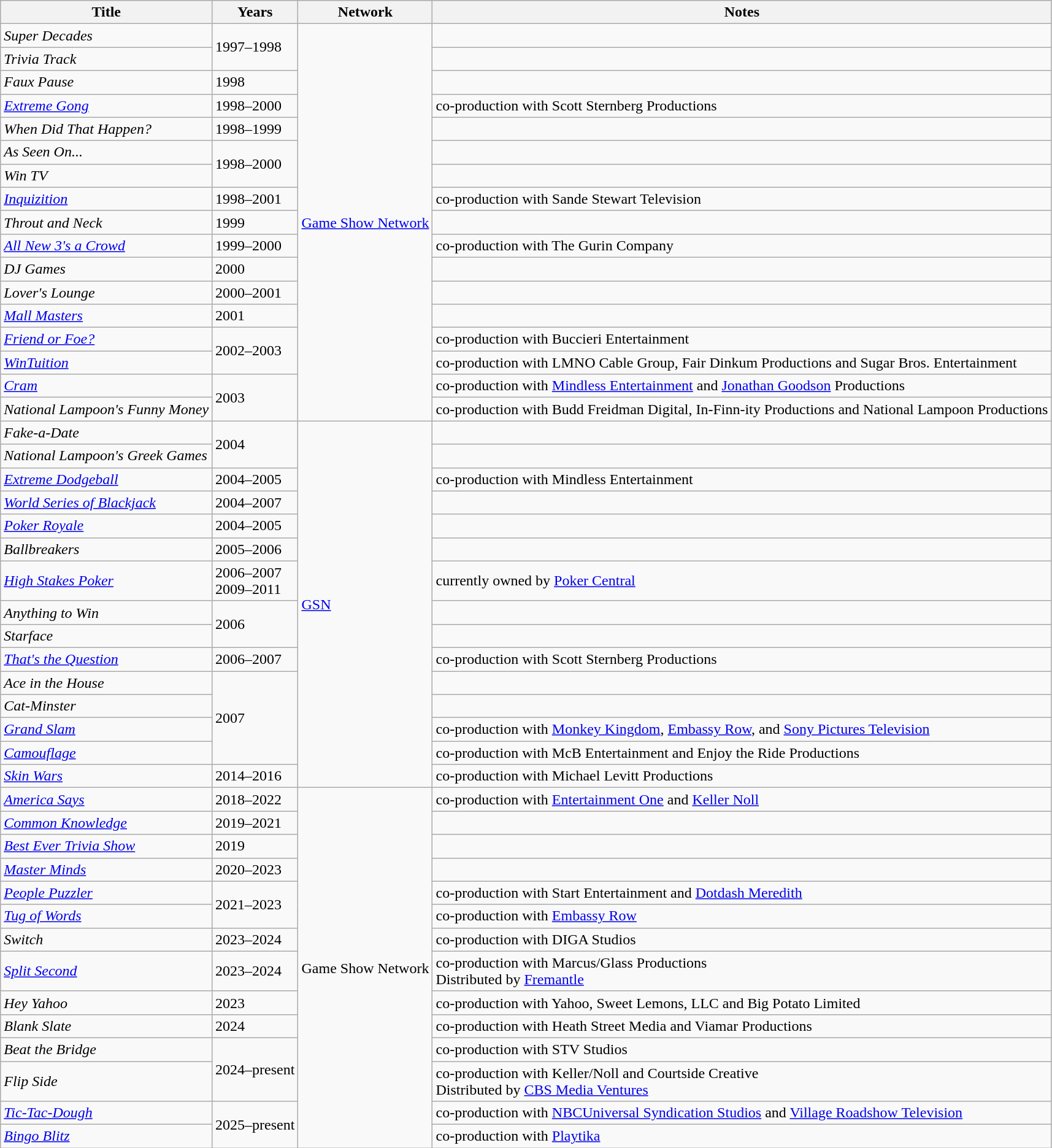<table class="wikitable sortable">
<tr>
<th>Title</th>
<th>Years</th>
<th>Network</th>
<th>Notes</th>
</tr>
<tr>
<td><em>Super Decades</em></td>
<td rowspan="2">1997–1998</td>
<td rowspan="17"><a href='#'>Game Show Network</a></td>
<td></td>
</tr>
<tr>
<td><em>Trivia Track</em></td>
<td></td>
</tr>
<tr>
<td><em>Faux Pause</em></td>
<td>1998</td>
<td></td>
</tr>
<tr>
<td><em><a href='#'>Extreme Gong</a></em></td>
<td>1998–2000</td>
<td>co-production with Scott Sternberg Productions</td>
</tr>
<tr>
<td><em>When Did That Happen?</em></td>
<td>1998–1999</td>
<td></td>
</tr>
<tr>
<td><em>As Seen On...</em></td>
<td rowspan="2">1998–2000</td>
<td></td>
</tr>
<tr>
<td><em>Win TV</em></td>
<td></td>
</tr>
<tr>
<td><em><a href='#'>Inquizition</a></em></td>
<td>1998–2001</td>
<td>co-production with Sande Stewart Television</td>
</tr>
<tr>
<td><em>Throut and Neck</em></td>
<td>1999</td>
<td></td>
</tr>
<tr>
<td><em><a href='#'>All New 3's a Crowd</a></em></td>
<td>1999–2000</td>
<td>co-production with The Gurin Company</td>
</tr>
<tr>
<td><em>DJ Games</em></td>
<td>2000</td>
<td></td>
</tr>
<tr>
<td><em>Lover's Lounge</em></td>
<td>2000–2001</td>
<td></td>
</tr>
<tr>
<td><em><a href='#'>Mall Masters</a></em></td>
<td>2001</td>
<td></td>
</tr>
<tr>
<td><em><a href='#'>Friend or Foe?</a></em></td>
<td rowspan="2">2002–2003</td>
<td>co-production with Buccieri Entertainment</td>
</tr>
<tr>
<td><em><a href='#'>WinTuition</a></em></td>
<td>co-production with LMNO Cable Group, Fair Dinkum Productions and Sugar Bros. Entertainment</td>
</tr>
<tr>
<td><em><a href='#'>Cram</a></em></td>
<td rowspan="2">2003</td>
<td>co-production with <a href='#'>Mindless Entertainment</a> and <a href='#'>Jonathan Goodson</a> Productions</td>
</tr>
<tr>
<td><em>National Lampoon's Funny Money</em></td>
<td>co-production with Budd Freidman Digital, In-Finn-ity Productions and National Lampoon Productions</td>
</tr>
<tr>
<td><em>Fake-a-Date</em></td>
<td rowspan="2">2004</td>
<td rowspan="15"><a href='#'>GSN</a></td>
<td></td>
</tr>
<tr>
<td><em>National Lampoon's Greek Games</em></td>
<td></td>
</tr>
<tr>
<td><em><a href='#'>Extreme Dodgeball</a></em></td>
<td>2004–2005</td>
<td>co-production with Mindless Entertainment</td>
</tr>
<tr>
<td><em><a href='#'>World Series of Blackjack</a></em></td>
<td>2004–2007</td>
<td></td>
</tr>
<tr>
<td><em><a href='#'>Poker Royale</a></em></td>
<td>2004–2005</td>
<td></td>
</tr>
<tr>
<td><em>Ballbreakers</em></td>
<td>2005–2006</td>
<td></td>
</tr>
<tr>
<td><em><a href='#'>High Stakes Poker</a></em></td>
<td>2006–2007<br>2009–2011</td>
<td>currently owned by <a href='#'>Poker Central</a></td>
</tr>
<tr>
<td><em>Anything to Win</em></td>
<td rowspan="2">2006</td>
<td></td>
</tr>
<tr>
<td><em>Starface</em></td>
<td></td>
</tr>
<tr>
<td><em><a href='#'>That's the Question</a></em></td>
<td>2006–2007</td>
<td>co-production with Scott Sternberg Productions</td>
</tr>
<tr>
<td><em>Ace in the House</em></td>
<td rowspan="4">2007</td>
<td></td>
</tr>
<tr>
<td><em>Cat-Minster</em></td>
<td></td>
</tr>
<tr>
<td><em><a href='#'>Grand Slam</a></em></td>
<td>co-production with <a href='#'>Monkey Kingdom</a>, <a href='#'>Embassy Row</a>, and <a href='#'>Sony Pictures Television</a></td>
</tr>
<tr>
<td><em><a href='#'>Camouflage</a></em></td>
<td>co-production with McB Entertainment and Enjoy the Ride Productions</td>
</tr>
<tr>
<td><em><a href='#'>Skin Wars</a></em></td>
<td>2014–2016</td>
<td>co-production with Michael Levitt Productions</td>
</tr>
<tr>
<td><em><a href='#'>America Says</a></em></td>
<td>2018–2022</td>
<td rowspan="14">Game Show Network</td>
<td>co-production with <a href='#'>Entertainment One</a> and <a href='#'>Keller Noll</a></td>
</tr>
<tr>
<td><em><a href='#'>Common Knowledge</a></em></td>
<td>2019–2021</td>
<td></td>
</tr>
<tr>
<td><em><a href='#'>Best Ever Trivia Show</a></em></td>
<td>2019</td>
<td></td>
</tr>
<tr>
<td><em><a href='#'>Master Minds</a></em></td>
<td>2020–2023</td>
<td></td>
</tr>
<tr>
<td><em><a href='#'>People Puzzler</a></em></td>
<td rowspan="2">2021–2023</td>
<td>co-production with Start Entertainment and <a href='#'>Dotdash Meredith</a></td>
</tr>
<tr>
<td><em><a href='#'>Tug of Words</a></em></td>
<td>co-production with <a href='#'>Embassy Row</a></td>
</tr>
<tr>
<td><em>Switch</em></td>
<td>2023–2024</td>
<td>co-production with DIGA Studios</td>
</tr>
<tr>
<td><em><a href='#'>Split Second</a></em></td>
<td>2023–2024</td>
<td>co-production with Marcus/Glass Productions<br>Distributed by <a href='#'>Fremantle</a></td>
</tr>
<tr>
<td><em>Hey Yahoo</em></td>
<td>2023</td>
<td>co-production with Yahoo, Sweet Lemons, LLC and Big Potato Limited</td>
</tr>
<tr>
<td><em>Blank Slate</em></td>
<td>2024</td>
<td>co-production with Heath Street Media and Viamar Productions</td>
</tr>
<tr>
<td><em>Beat the Bridge</em></td>
<td rowspan="2">2024–present</td>
<td>co-production with STV Studios</td>
</tr>
<tr>
<td><em>Flip Side</em></td>
<td>co-production with Keller/Noll and Courtside Creative<br>Distributed by <a href='#'>CBS Media Ventures</a></td>
</tr>
<tr>
<td><em><a href='#'>Tic-Tac-Dough</a></em></td>
<td rowspan="2">2025–present</td>
<td>co-production with <a href='#'>NBCUniversal Syndication Studios</a> and <a href='#'>Village Roadshow Television</a></td>
</tr>
<tr>
<td><em><a href='#'>Bingo Blitz</a></em></td>
<td>co-production with <a href='#'>Playtika</a></td>
</tr>
</table>
